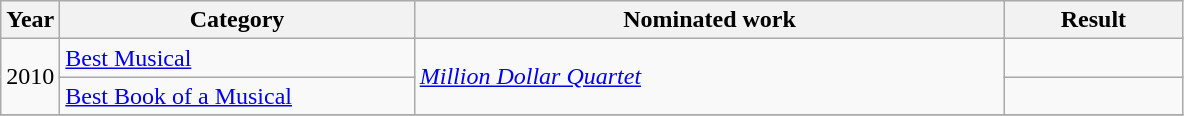<table class="wikitable">
<tr>
<th width="5%">Year</th>
<th width="30%">Category</th>
<th width="50%">Nominated work</th>
<th width="15%">Result</th>
</tr>
<tr>
<td rowspan="2">2010</td>
<td><a href='#'>Best Musical</a></td>
<td rowspan="2"><em><a href='#'>Million Dollar Quartet</a></em></td>
<td></td>
</tr>
<tr>
<td><a href='#'>Best Book of a Musical</a></td>
<td></td>
</tr>
<tr>
</tr>
</table>
